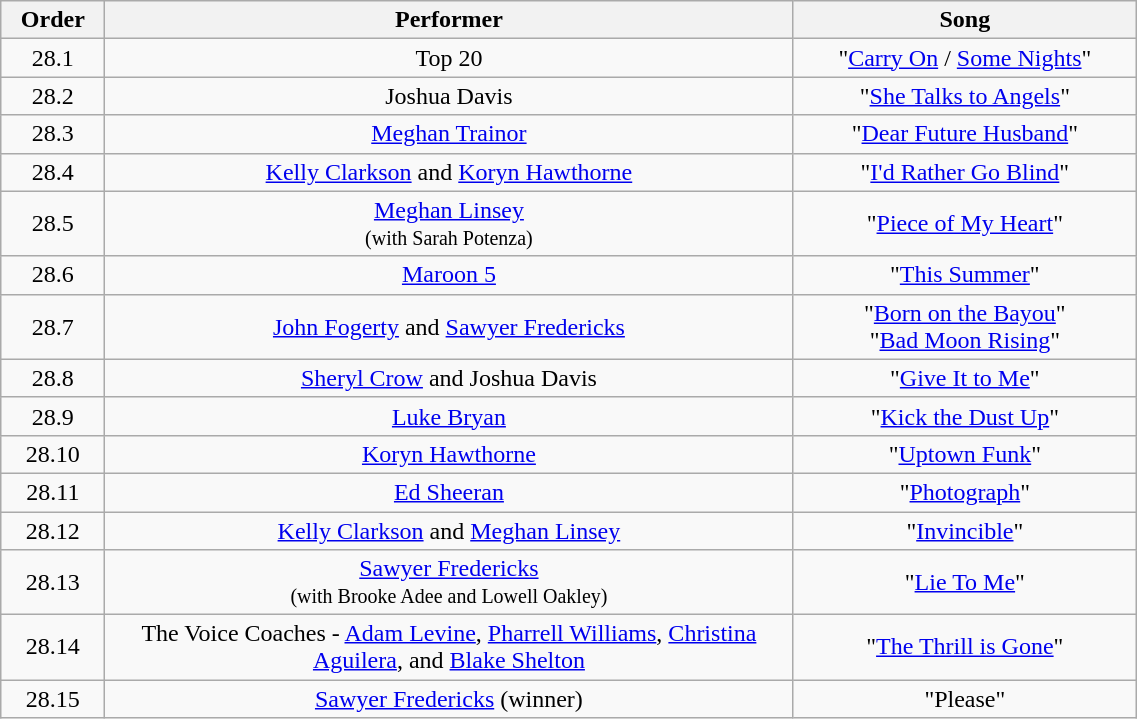<table class="wikitable" style="text-align:center; width:60%;">
<tr>
<th scope="col" style="width:05%;">Order</th>
<th scope="col" style="width:40%;">Performer</th>
<th scope="col" style="width:20%;">Song</th>
</tr>
<tr>
<td>28.1</td>
<td>Top 20</td>
<td>"<a href='#'>Carry On</a> / <a href='#'>Some Nights</a>"</td>
</tr>
<tr>
<td>28.2</td>
<td>Joshua Davis<br></td>
<td>"<a href='#'>She Talks to Angels</a>"</td>
</tr>
<tr>
<td>28.3</td>
<td><a href='#'>Meghan Trainor</a></td>
<td>"<a href='#'>Dear Future Husband</a>"</td>
</tr>
<tr>
<td>28.4</td>
<td><a href='#'>Kelly Clarkson</a> and <a href='#'>Koryn Hawthorne</a></td>
<td>"<a href='#'>I'd Rather Go Blind</a>"</td>
</tr>
<tr>
<td>28.5</td>
<td><a href='#'>Meghan Linsey</a><br><small>(with Sarah Potenza)</small></td>
<td>"<a href='#'>Piece of My Heart</a>"</td>
</tr>
<tr>
<td>28.6</td>
<td><a href='#'>Maroon 5</a></td>
<td>"<a href='#'>This Summer</a>"</td>
</tr>
<tr>
<td>28.7</td>
<td><a href='#'>John Fogerty</a> and <a href='#'>Sawyer Fredericks</a></td>
<td>"<a href='#'>Born on the Bayou</a>" <br> "<a href='#'>Bad Moon Rising</a>" <br> </td>
</tr>
<tr>
<td>28.8</td>
<td><a href='#'>Sheryl Crow</a> and Joshua Davis</td>
<td>"<a href='#'>Give It to Me</a>"</td>
</tr>
<tr>
<td>28.9</td>
<td><a href='#'>Luke Bryan</a></td>
<td>"<a href='#'>Kick the Dust Up</a>"</td>
</tr>
<tr>
<td>28.10</td>
<td><a href='#'>Koryn Hawthorne</a><br></td>
<td>"<a href='#'>Uptown Funk</a>"</td>
</tr>
<tr>
<td>28.11</td>
<td><a href='#'>Ed Sheeran</a></td>
<td>"<a href='#'>Photograph</a>"</td>
</tr>
<tr>
<td>28.12</td>
<td><a href='#'>Kelly Clarkson</a> and <a href='#'>Meghan Linsey</a></td>
<td>"<a href='#'>Invincible</a>"</td>
</tr>
<tr>
<td>28.13</td>
<td><a href='#'>Sawyer Fredericks</a> <br><small>(with Brooke Adee and Lowell Oakley)</small></td>
<td>"<a href='#'>Lie To Me</a>"</td>
</tr>
<tr>
<td>28.14</td>
<td>The Voice Coaches - <a href='#'>Adam Levine</a>, <a href='#'>Pharrell Williams</a>, <a href='#'>Christina Aguilera</a>, and <a href='#'>Blake Shelton</a></td>
<td>"<a href='#'>The Thrill is Gone</a>"</td>
</tr>
<tr>
<td>28.15</td>
<td><a href='#'>Sawyer Fredericks</a> (winner)</td>
<td>"Please"</td>
</tr>
</table>
